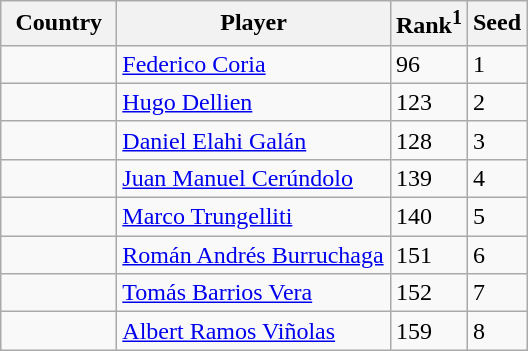<table class="sortable wikitable">
<tr>
<th width="70">Country</th>
<th width="175">Player</th>
<th>Rank<sup>1</sup></th>
<th>Seed</th>
</tr>
<tr>
<td></td>
<td><a href='#'>Federico Coria</a></td>
<td>96</td>
<td>1</td>
</tr>
<tr>
<td></td>
<td><a href='#'>Hugo Dellien</a></td>
<td>123</td>
<td>2</td>
</tr>
<tr>
<td></td>
<td><a href='#'>Daniel Elahi Galán</a></td>
<td>128</td>
<td>3</td>
</tr>
<tr>
<td></td>
<td><a href='#'>Juan Manuel Cerúndolo</a></td>
<td>139</td>
<td>4</td>
</tr>
<tr>
<td></td>
<td><a href='#'>Marco Trungelliti</a></td>
<td>140</td>
<td>5</td>
</tr>
<tr>
<td></td>
<td><a href='#'>Román Andrés Burruchaga</a></td>
<td>151</td>
<td>6</td>
</tr>
<tr>
<td></td>
<td><a href='#'>Tomás Barrios Vera</a></td>
<td>152</td>
<td>7</td>
</tr>
<tr>
<td></td>
<td><a href='#'>Albert Ramos Viñolas</a></td>
<td>159</td>
<td>8</td>
</tr>
</table>
